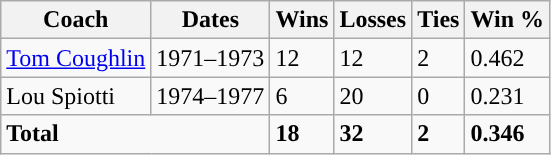<table class="wikitable">
<tr>
<th width=px>Coach</th>
<th width=px>Dates</th>
<th width=px>Wins</th>
<th width=px>Losses</th>
<th width=px>Ties</th>
<th width=px>Win %</th>
</tr>
<tr>
<td><a href='#'>Tom Coughlin</a></td>
<td>1971–1973</td>
<td>12</td>
<td>12</td>
<td>2</td>
<td>0.462</td>
</tr>
<tr>
<td>Lou Spiotti</td>
<td>1974–1977</td>
<td>6</td>
<td>20</td>
<td>0</td>
<td>0.231</td>
</tr>
<tr>
<td colspan=2><strong>Total</strong></td>
<td><strong>18</strong></td>
<td><strong>32</strong></td>
<td><strong>2</strong></td>
<td><strong>0.346</strong></td>
</tr>
</table>
